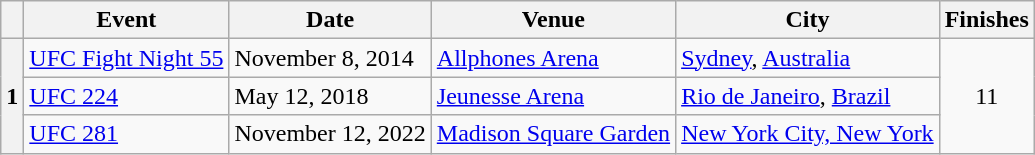<table class=wikitable>
<tr>
<th></th>
<th>Event</th>
<th>Date</th>
<th>Venue</th>
<th>City</th>
<th>Finishes</th>
</tr>
<tr>
<th rowspan=3>1</th>
<td><a href='#'>UFC Fight Night 55</a></td>
<td>November 8, 2014</td>
<td><a href='#'>Allphones Arena</a></td>
<td><a href='#'>Sydney</a>, <a href='#'>Australia</a></td>
<td rowspan=3 align=center>11</td>
</tr>
<tr>
<td><a href='#'>UFC 224</a></td>
<td>May 12, 2018</td>
<td><a href='#'>Jeunesse Arena</a></td>
<td><a href='#'>Rio de Janeiro</a>, <a href='#'>Brazil</a></td>
</tr>
<tr>
<td><a href='#'>UFC 281</a></td>
<td>November 12, 2022</td>
<td><a href='#'>Madison Square Garden</a></td>
<td><a href='#'>New York City, New York</a></td>
</tr>
</table>
